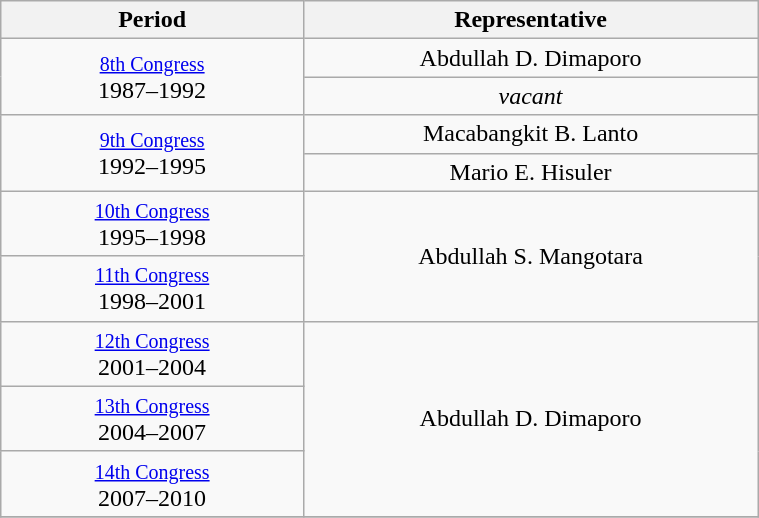<table class="wikitable" style="text-align:center; width:40%;">
<tr>
<th width="40%">Period</th>
<th>Representative</th>
</tr>
<tr>
<td rowspan="2"><small><a href='#'>8th Congress</a></small><br>1987–1992</td>
<td>Abdullah D. Dimaporo</td>
</tr>
<tr>
<td><em>vacant</em></td>
</tr>
<tr>
<td rowspan="2"><small><a href='#'>9th Congress</a></small><br>1992–1995</td>
<td>Macabangkit B. Lanto</td>
</tr>
<tr>
<td>Mario E. Hisuler</td>
</tr>
<tr>
<td><small><a href='#'>10th Congress</a></small><br>1995–1998</td>
<td rowspan="2">Abdullah S. Mangotara</td>
</tr>
<tr>
<td><small><a href='#'>11th Congress</a></small><br>1998–2001</td>
</tr>
<tr>
<td><small><a href='#'>12th Congress</a></small><br>2001–2004</td>
<td rowspan="3">Abdullah D. Dimaporo</td>
</tr>
<tr>
<td><small><a href='#'>13th Congress</a></small><br>2004–2007</td>
</tr>
<tr>
<td><small><a href='#'>14th Congress</a></small><br>2007–2010</td>
</tr>
<tr>
</tr>
</table>
